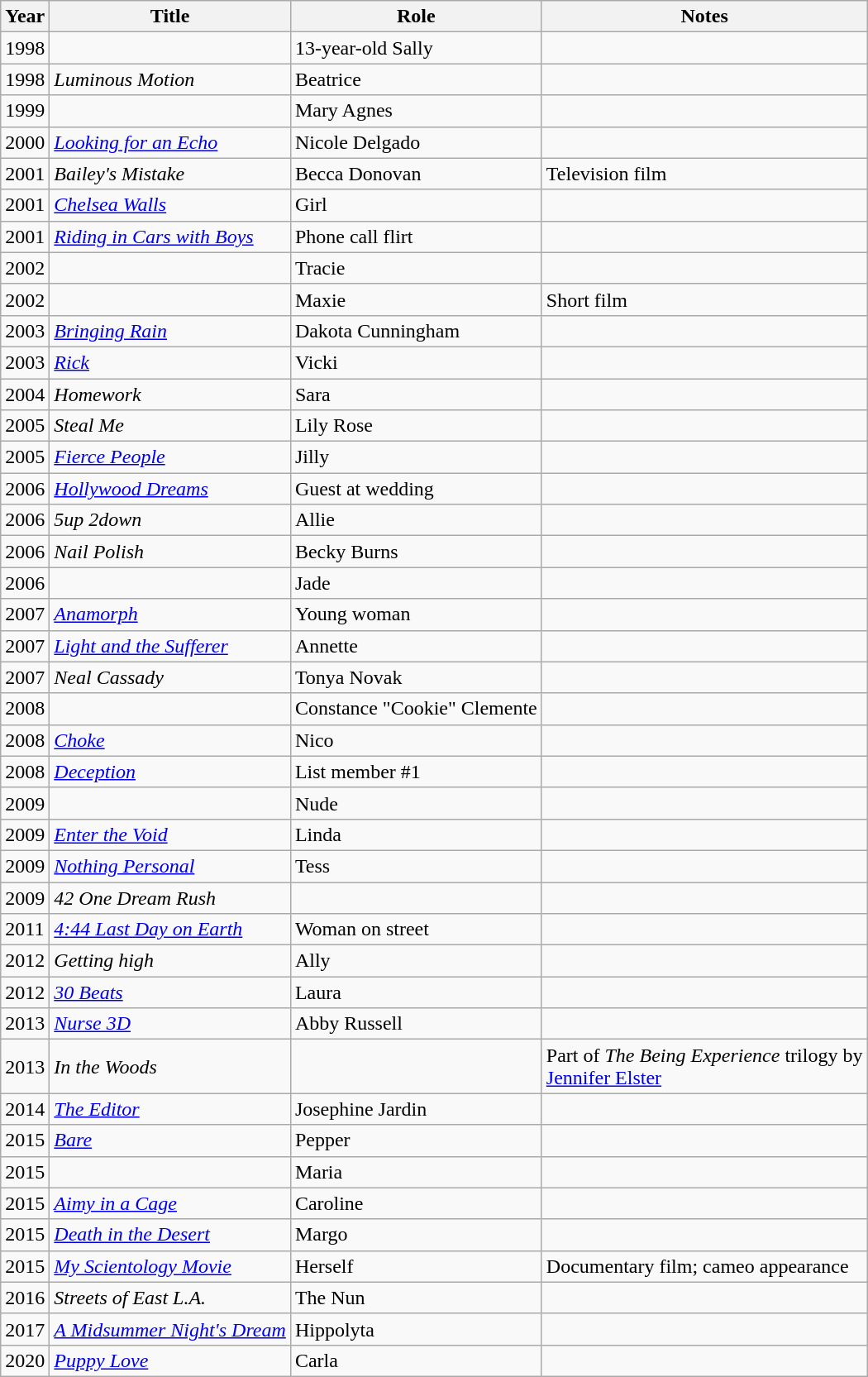<table class="wikitable sortable">
<tr>
<th>Year</th>
<th>Title</th>
<th>Role</th>
<th class="unsortable">Notes</th>
</tr>
<tr>
<td>1998</td>
<td><em></em></td>
<td>13-year-old Sally</td>
<td></td>
</tr>
<tr>
<td>1998</td>
<td><em>Luminous Motion</em></td>
<td>Beatrice</td>
<td></td>
</tr>
<tr>
<td>1999</td>
<td><em></em></td>
<td>Mary Agnes</td>
<td></td>
</tr>
<tr>
<td>2000</td>
<td><em><a href='#'>Looking for an Echo</a></em></td>
<td>Nicole Delgado</td>
<td></td>
</tr>
<tr>
<td>2001</td>
<td><em>Bailey's Mistake</em></td>
<td>Becca Donovan</td>
<td>Television film</td>
</tr>
<tr>
<td>2001</td>
<td><em><a href='#'>Chelsea Walls</a></em></td>
<td>Girl</td>
<td></td>
</tr>
<tr>
<td>2001</td>
<td><em><a href='#'>Riding in Cars with Boys</a></em></td>
<td>Phone call flirt</td>
<td></td>
</tr>
<tr>
<td>2002</td>
<td><em></em></td>
<td>Tracie</td>
<td></td>
</tr>
<tr>
<td>2002</td>
<td><em></em></td>
<td>Maxie</td>
<td>Short film</td>
</tr>
<tr>
<td>2003</td>
<td><em><a href='#'>Bringing Rain</a></em></td>
<td>Dakota Cunningham</td>
<td></td>
</tr>
<tr>
<td>2003</td>
<td><em><a href='#'>Rick</a></em></td>
<td>Vicki</td>
<td></td>
</tr>
<tr>
<td>2004</td>
<td><em>Homework</em></td>
<td>Sara</td>
<td></td>
</tr>
<tr>
<td>2005</td>
<td><em>Steal Me</em></td>
<td>Lily Rose</td>
<td></td>
</tr>
<tr>
<td>2005</td>
<td><em><a href='#'>Fierce People</a></em></td>
<td>Jilly</td>
<td></td>
</tr>
<tr>
<td>2006</td>
<td><em><a href='#'>Hollywood Dreams</a></em></td>
<td>Guest at wedding</td>
<td></td>
</tr>
<tr>
<td>2006</td>
<td><em>5up 2down</em></td>
<td>Allie</td>
<td></td>
</tr>
<tr>
<td>2006</td>
<td><em>Nail Polish</em></td>
<td>Becky Burns</td>
<td></td>
</tr>
<tr>
<td>2006</td>
<td><em></em></td>
<td>Jade</td>
<td></td>
</tr>
<tr>
<td>2007</td>
<td><em><a href='#'>Anamorph</a></em></td>
<td>Young woman</td>
<td></td>
</tr>
<tr>
<td>2007</td>
<td><em><a href='#'>Light and the Sufferer</a></em></td>
<td>Annette</td>
<td></td>
</tr>
<tr>
<td>2007</td>
<td><em>Neal Cassady</em></td>
<td>Tonya Novak</td>
<td></td>
</tr>
<tr>
<td>2008</td>
<td><em></em></td>
<td>Constance "Cookie" Clemente</td>
<td></td>
</tr>
<tr>
<td>2008</td>
<td><em><a href='#'>Choke</a></em></td>
<td>Nico</td>
<td></td>
</tr>
<tr>
<td>2008</td>
<td><em><a href='#'>Deception</a></em></td>
<td>List member #1</td>
<td></td>
</tr>
<tr>
<td>2009</td>
<td><em></em></td>
<td>Nude</td>
<td></td>
</tr>
<tr>
<td>2009</td>
<td><em><a href='#'>Enter the Void</a></em></td>
<td>Linda</td>
<td></td>
</tr>
<tr>
<td>2009</td>
<td><em><a href='#'>Nothing Personal</a></em></td>
<td>Tess</td>
<td></td>
</tr>
<tr>
<td>2009</td>
<td><em>42 One Dream Rush</em></td>
<td></td>
<td></td>
</tr>
<tr>
<td>2011</td>
<td><em><a href='#'>4:44 Last Day on Earth</a></em></td>
<td>Woman on street</td>
<td></td>
</tr>
<tr>
<td>2012</td>
<td><em>Getting high</em></td>
<td>Ally</td>
<td></td>
</tr>
<tr>
<td>2012</td>
<td><em><a href='#'>30 Beats</a></em></td>
<td>Laura</td>
<td></td>
</tr>
<tr>
<td>2013</td>
<td><em><a href='#'>Nurse 3D</a></em></td>
<td>Abby Russell</td>
<td></td>
</tr>
<tr>
<td>2013</td>
<td><em>In the Woods</em></td>
<td></td>
<td>Part of <em>The Being Experience</em> trilogy by<br><a href='#'>Jennifer Elster</a></td>
</tr>
<tr>
<td>2014</td>
<td><em> <a href='#'>The Editor</a> </em></td>
<td>Josephine Jardin</td>
<td></td>
</tr>
<tr>
<td>2015</td>
<td><em><a href='#'>Bare</a></em></td>
<td>Pepper</td>
<td></td>
</tr>
<tr>
<td>2015</td>
<td><em></em></td>
<td>Maria</td>
<td></td>
</tr>
<tr>
<td>2015</td>
<td><em><a href='#'>Aimy in a Cage</a></em></td>
<td>Caroline</td>
<td></td>
</tr>
<tr>
<td>2015</td>
<td><em><a href='#'>Death in the Desert</a></em></td>
<td>Margo</td>
<td></td>
</tr>
<tr>
<td>2015</td>
<td><em><a href='#'>My Scientology Movie</a></em></td>
<td>Herself</td>
<td>Documentary film; cameo appearance</td>
</tr>
<tr>
<td>2016</td>
<td><em>Streets of East L.A.</em></td>
<td>The Nun</td>
<td></td>
</tr>
<tr>
<td>2017</td>
<td><em><a href='#'>A Midsummer Night's Dream</a></em></td>
<td>Hippolyta</td>
<td></td>
</tr>
<tr>
<td>2020</td>
<td><em><a href='#'>Puppy Love</a></em></td>
<td>Carla</td>
<td></td>
</tr>
</table>
